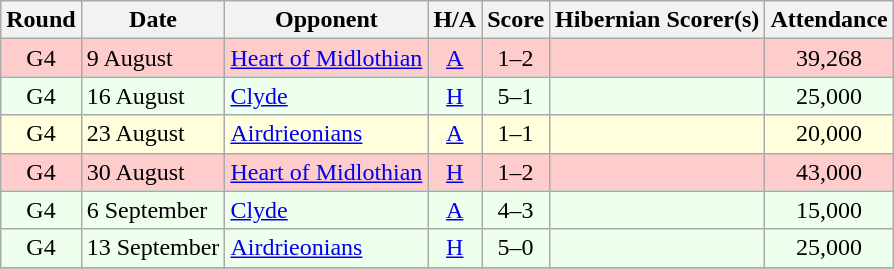<table class="wikitable" style="text-align:center">
<tr>
<th>Round</th>
<th>Date</th>
<th>Opponent</th>
<th>H/A</th>
<th>Score</th>
<th>Hibernian Scorer(s)</th>
<th>Attendance</th>
</tr>
<tr bgcolor=#FFCCCC>
<td>G4</td>
<td align=left>9 August</td>
<td align=left><a href='#'>Heart of Midlothian</a></td>
<td><a href='#'>A</a></td>
<td>1–2</td>
<td align=left></td>
<td>39,268</td>
</tr>
<tr bgcolor=#EEFFEE>
<td>G4</td>
<td align=left>16 August</td>
<td align=left><a href='#'>Clyde</a></td>
<td><a href='#'>H</a></td>
<td>5–1</td>
<td align=left></td>
<td>25,000</td>
</tr>
<tr bgcolor=#FFFFDD>
<td>G4</td>
<td align=left>23 August</td>
<td align=left><a href='#'>Airdrieonians</a></td>
<td><a href='#'>A</a></td>
<td>1–1</td>
<td align=left></td>
<td>20,000</td>
</tr>
<tr bgcolor=#FFCCCC>
<td>G4</td>
<td align=left>30 August</td>
<td align=left><a href='#'>Heart of Midlothian</a></td>
<td><a href='#'>H</a></td>
<td>1–2</td>
<td align=left></td>
<td>43,000</td>
</tr>
<tr bgcolor=#EEFFEE>
<td>G4</td>
<td align=left>6 September</td>
<td align=left><a href='#'>Clyde</a></td>
<td><a href='#'>A</a></td>
<td>4–3</td>
<td align=left></td>
<td>15,000</td>
</tr>
<tr bgcolor=#EEFFEE>
<td>G4</td>
<td align=left>13 September</td>
<td align=left><a href='#'>Airdrieonians</a></td>
<td><a href='#'>H</a></td>
<td>5–0</td>
<td align=left></td>
<td>25,000</td>
</tr>
<tr>
</tr>
</table>
